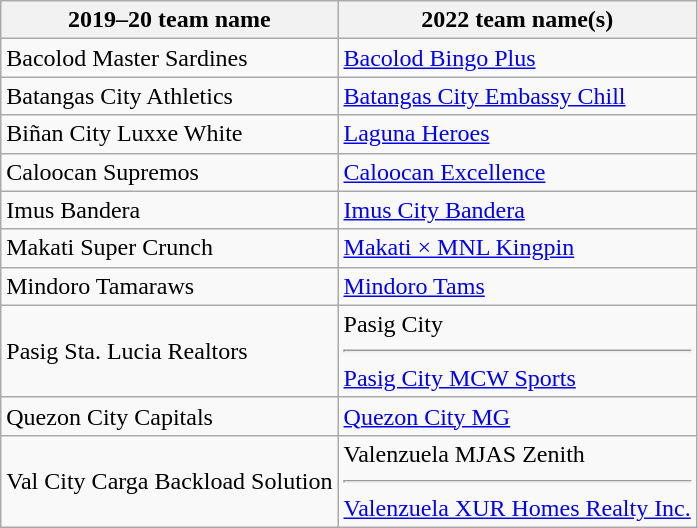<table class="wikitable">
<tr>
<th>2019–20 team name</th>
<th>2022 team name(s)</th>
</tr>
<tr>
<td>Bacolod Master Sardines</td>
<td><a href='#'>Bacolod Bingo Plus</a></td>
</tr>
<tr>
<td>Batangas City Athletics</td>
<td><a href='#'>Batangas City Embassy Chill</a></td>
</tr>
<tr>
<td>Biñan City Luxxe White</td>
<td><a href='#'>Laguna Heroes</a></td>
</tr>
<tr>
<td>Caloocan Supremos</td>
<td><a href='#'>Caloocan Excellence</a></td>
</tr>
<tr>
<td>Imus Bandera</td>
<td><a href='#'>Imus City Bandera</a></td>
</tr>
<tr>
<td>Makati Super Crunch</td>
<td><a href='#'>Makati × MNL Kingpin</a></td>
</tr>
<tr>
<td>Mindoro Tamaraws</td>
<td><a href='#'>Mindoro Tams</a></td>
</tr>
<tr>
<td>Pasig Sta. Lucia Realtors</td>
<td>Pasig City <hr> <a href='#'>Pasig City MCW Sports</a></td>
</tr>
<tr>
<td>Quezon City Capitals</td>
<td><a href='#'>Quezon City MG</a></td>
</tr>
<tr>
<td>Val City Carga Backload Solution</td>
<td>Valenzuela MJAS Zenith <hr> <a href='#'>Valenzuela XUR Homes Realty Inc.</a></td>
</tr>
</table>
